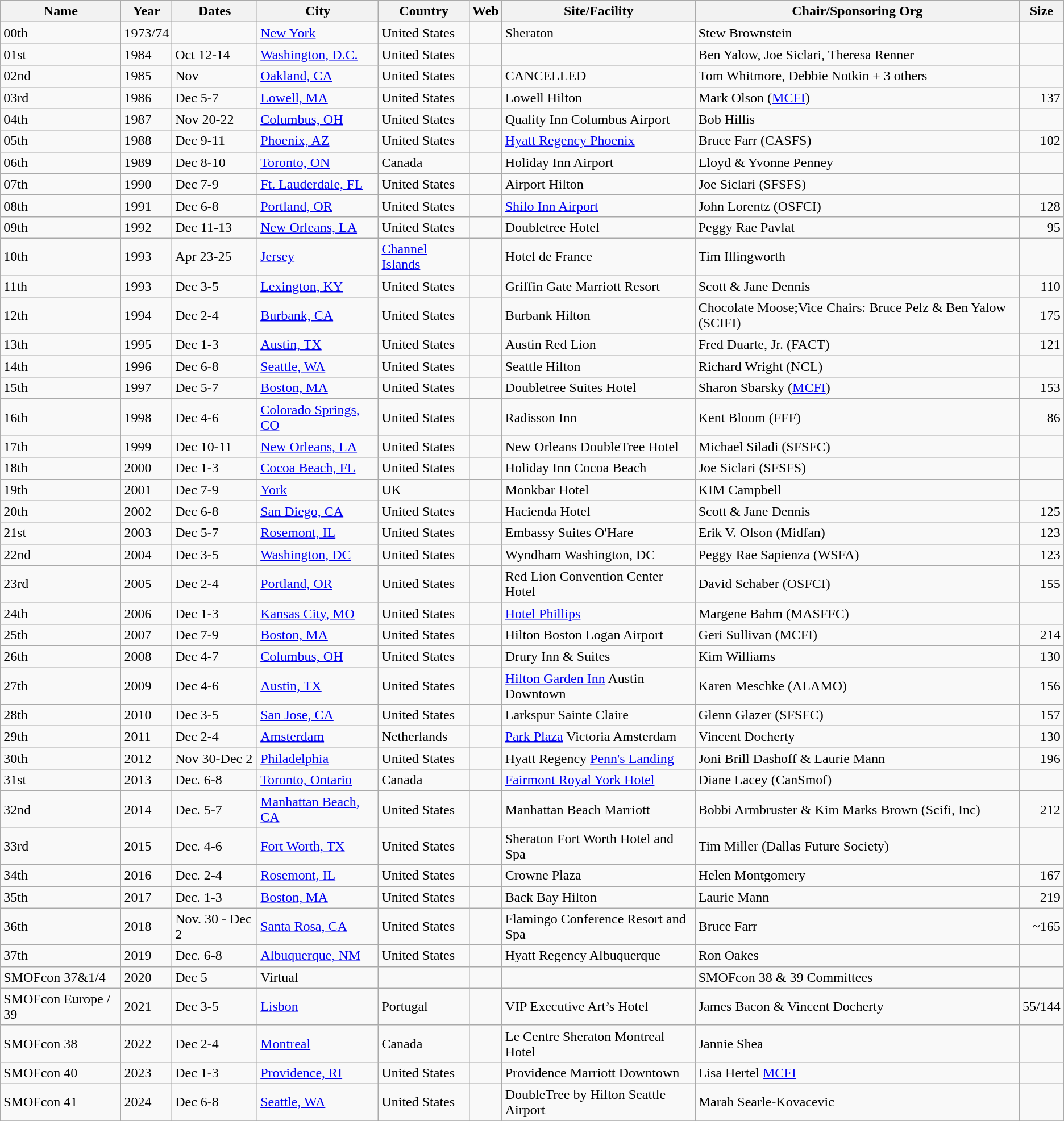<table class="wikitable sortable">
<tr>
<th>Name</th>
<th>Year</th>
<th>Dates</th>
<th>City</th>
<th>Country</th>
<th>Web</th>
<th>Site/Facility</th>
<th>Chair/Sponsoring Org</th>
<th>Size</th>
</tr>
<tr>
<td><span>0</span>0th</td>
<td>1973/74</td>
<td></td>
<td><a href='#'>New York</a></td>
<td>United States</td>
<td></td>
<td>Sheraton</td>
<td>Stew Brownstein</td>
<td align=right></td>
</tr>
<tr>
<td><span>0</span>1st</td>
<td>1984</td>
<td>Oct 12-14</td>
<td><a href='#'>Washington, D.C.</a></td>
<td>United States</td>
<td></td>
<td></td>
<td>Ben Yalow, Joe Siclari, Theresa Renner</td>
<td align=right></td>
</tr>
<tr>
<td><span>0</span>2nd</td>
<td>1985</td>
<td>Nov</td>
<td><a href='#'>Oakland, CA</a></td>
<td>United States</td>
<td></td>
<td>CANCELLED</td>
<td>Tom Whitmore, Debbie Notkin + 3 others</td>
<td align=right></td>
</tr>
<tr>
<td><span>0</span>3rd</td>
<td>1986</td>
<td>Dec 5-7</td>
<td><a href='#'>Lowell, MA</a></td>
<td>United States</td>
<td></td>
<td>Lowell Hilton</td>
<td>Mark Olson (<a href='#'>MCFI</a>)</td>
<td align=right>137</td>
</tr>
<tr>
<td><span>0</span>4th</td>
<td>1987</td>
<td>Nov 20-22</td>
<td><a href='#'>Columbus, OH</a></td>
<td>United States</td>
<td></td>
<td>Quality Inn Columbus Airport</td>
<td>Bob Hillis</td>
<td align=right></td>
</tr>
<tr>
<td><span>0</span>5th</td>
<td>1988</td>
<td>Dec 9-11</td>
<td><a href='#'>Phoenix, AZ</a></td>
<td>United States</td>
<td></td>
<td><a href='#'>Hyatt Regency Phoenix</a></td>
<td>Bruce Farr (CASFS)</td>
<td align=right>102</td>
</tr>
<tr>
<td><span>0</span>6th</td>
<td>1989</td>
<td>Dec 8-10</td>
<td><a href='#'>Toronto, ON</a></td>
<td>Canada</td>
<td></td>
<td>Holiday Inn Airport</td>
<td>Lloyd & Yvonne Penney</td>
<td align=right></td>
</tr>
<tr>
<td><span>0</span>7th</td>
<td>1990</td>
<td>Dec 7-9</td>
<td><a href='#'>Ft. Lauderdale, FL</a></td>
<td>United States</td>
<td></td>
<td>Airport Hilton</td>
<td>Joe Siclari (SFSFS)</td>
<td align=right></td>
</tr>
<tr>
<td><span>0</span>8th</td>
<td>1991</td>
<td>Dec 6-8</td>
<td><a href='#'>Portland, OR</a></td>
<td>United States</td>
<td></td>
<td><a href='#'>Shilo Inn Airport</a></td>
<td>John Lorentz (OSFCI)</td>
<td align=right>128</td>
</tr>
<tr>
<td><span>0</span>9th</td>
<td>1992</td>
<td>Dec 11-13</td>
<td><a href='#'>New Orleans, LA</a></td>
<td>United States</td>
<td></td>
<td>Doubletree Hotel</td>
<td>Peggy Rae Pavlat</td>
<td align=right>95</td>
</tr>
<tr>
<td>10th</td>
<td>1993</td>
<td>Apr 23-25</td>
<td><a href='#'>Jersey</a></td>
<td><a href='#'>Channel Islands</a></td>
<td></td>
<td>Hotel de France</td>
<td>Tim Illingworth</td>
<td align=right></td>
</tr>
<tr>
<td>11th</td>
<td>1993</td>
<td>Dec 3-5</td>
<td><a href='#'>Lexington, KY</a></td>
<td>United States</td>
<td></td>
<td>Griffin Gate Marriott Resort</td>
<td>Scott & Jane Dennis</td>
<td align=right>110</td>
</tr>
<tr>
<td>12th</td>
<td>1994</td>
<td>Dec 2-4</td>
<td><a href='#'>Burbank, CA</a></td>
<td>United States</td>
<td></td>
<td>Burbank Hilton</td>
<td>Chocolate Moose;Vice Chairs: Bruce Pelz & Ben Yalow (SCIFI)</td>
<td align=right>175</td>
</tr>
<tr>
<td>13th</td>
<td>1995</td>
<td>Dec 1-3</td>
<td><a href='#'>Austin, TX</a></td>
<td>United States</td>
<td></td>
<td>Austin Red Lion</td>
<td>Fred Duarte, Jr. (FACT)</td>
<td align=right>121</td>
</tr>
<tr>
<td>14th</td>
<td>1996</td>
<td>Dec 6-8</td>
<td><a href='#'>Seattle, WA</a></td>
<td>United States</td>
<td></td>
<td>Seattle Hilton</td>
<td>Richard Wright (NCL)</td>
<td align=right></td>
</tr>
<tr>
<td>15th</td>
<td>1997</td>
<td>Dec 5-7</td>
<td><a href='#'>Boston, MA</a></td>
<td>United States</td>
<td></td>
<td>Doubletree Suites Hotel</td>
<td>Sharon Sbarsky (<a href='#'>MCFI</a>)</td>
<td align=right>153</td>
</tr>
<tr>
<td>16th</td>
<td>1998</td>
<td>Dec 4-6</td>
<td><a href='#'>Colorado Springs, CO</a></td>
<td>United States</td>
<td></td>
<td>Radisson Inn</td>
<td>Kent Bloom (FFF)</td>
<td align=right>86</td>
</tr>
<tr>
<td>17th</td>
<td>1999</td>
<td>Dec 10-11</td>
<td><a href='#'>New Orleans, LA</a></td>
<td>United States</td>
<td></td>
<td>New Orleans DoubleTree Hotel</td>
<td>Michael Siladi (SFSFC)</td>
<td align=right></td>
</tr>
<tr>
<td>18th</td>
<td>2000</td>
<td>Dec 1-3</td>
<td><a href='#'>Cocoa Beach, FL</a></td>
<td>United States</td>
<td></td>
<td>Holiday Inn Cocoa Beach</td>
<td>Joe Siclari (SFSFS)</td>
<td align=right></td>
</tr>
<tr>
<td>19th</td>
<td>2001</td>
<td>Dec 7-9</td>
<td><a href='#'>York</a></td>
<td>UK</td>
<td></td>
<td>Monkbar Hotel</td>
<td>KIM Campbell</td>
<td align=right></td>
</tr>
<tr>
<td>20th</td>
<td>2002</td>
<td>Dec 6-8</td>
<td><a href='#'>San Diego, CA</a></td>
<td>United States</td>
<td></td>
<td>Hacienda Hotel</td>
<td>Scott & Jane Dennis</td>
<td align=right>125</td>
</tr>
<tr>
<td>21st</td>
<td>2003</td>
<td>Dec 5-7</td>
<td><a href='#'>Rosemont, IL</a></td>
<td>United States</td>
<td></td>
<td>Embassy Suites O'Hare</td>
<td>Erik V. Olson (Midfan)</td>
<td align=right>123</td>
</tr>
<tr>
<td>22nd</td>
<td>2004</td>
<td>Dec 3-5</td>
<td><a href='#'>Washington, DC</a></td>
<td>United States</td>
<td></td>
<td>Wyndham Washington, DC</td>
<td>Peggy Rae Sapienza (WSFA)</td>
<td align=right>123</td>
</tr>
<tr>
<td>23rd</td>
<td>2005</td>
<td>Dec 2-4</td>
<td><a href='#'>Portland, OR</a></td>
<td>United States</td>
<td></td>
<td>Red Lion Convention Center Hotel</td>
<td>David Schaber (OSFCI)</td>
<td align=right>155</td>
</tr>
<tr>
<td>24th</td>
<td>2006</td>
<td>Dec 1-3</td>
<td><a href='#'>Kansas City, MO</a></td>
<td>United States</td>
<td></td>
<td><a href='#'>Hotel Phillips</a></td>
<td>Margene Bahm (MASFFC)</td>
<td align=right></td>
</tr>
<tr>
<td>25th</td>
<td>2007</td>
<td>Dec 7-9</td>
<td><a href='#'>Boston, MA</a></td>
<td>United States</td>
<td></td>
<td>Hilton Boston Logan Airport</td>
<td>Geri Sullivan (MCFI)</td>
<td align=right>214</td>
</tr>
<tr>
<td>26th</td>
<td>2008</td>
<td>Dec 4-7</td>
<td><a href='#'>Columbus, OH</a></td>
<td>United States</td>
<td></td>
<td>Drury Inn & Suites</td>
<td>Kim Williams</td>
<td align=right>130</td>
</tr>
<tr>
<td>27th</td>
<td>2009</td>
<td>Dec 4-6</td>
<td><a href='#'>Austin, TX</a></td>
<td>United States</td>
<td></td>
<td><a href='#'>Hilton Garden Inn</a> Austin Downtown</td>
<td>Karen Meschke (ALAMO)</td>
<td align=right>156</td>
</tr>
<tr>
<td>28th</td>
<td>2010</td>
<td>Dec 3-5</td>
<td><a href='#'>San Jose, CA</a></td>
<td>United States</td>
<td></td>
<td>Larkspur Sainte Claire</td>
<td>Glenn Glazer (SFSFC)</td>
<td align=right>157</td>
</tr>
<tr>
<td>29th</td>
<td>2011</td>
<td>Dec 2-4</td>
<td><a href='#'>Amsterdam</a></td>
<td>Netherlands</td>
<td></td>
<td><a href='#'>Park Plaza</a> Victoria Amsterdam</td>
<td>Vincent Docherty</td>
<td align=right>130</td>
</tr>
<tr>
<td>30th</td>
<td>2012</td>
<td>Nov 30-Dec 2</td>
<td><a href='#'>Philadelphia</a></td>
<td>United States</td>
<td></td>
<td>Hyatt Regency <a href='#'>Penn's Landing</a></td>
<td>Joni Brill Dashoff & Laurie Mann</td>
<td align=right>196</td>
</tr>
<tr>
<td>31st</td>
<td>2013</td>
<td>Dec. 6-8</td>
<td><a href='#'>Toronto, Ontario</a></td>
<td>Canada</td>
<td></td>
<td><a href='#'>Fairmont Royal York Hotel</a></td>
<td>Diane Lacey (CanSmof)</td>
<td align=right></td>
</tr>
<tr>
<td>32nd</td>
<td>2014</td>
<td>Dec. 5-7</td>
<td><a href='#'>Manhattan Beach, CA</a></td>
<td>United States</td>
<td></td>
<td>Manhattan Beach Marriott</td>
<td>Bobbi Armbruster & Kim Marks Brown (Scifi, Inc)</td>
<td align=right>212</td>
</tr>
<tr>
<td>33rd</td>
<td>2015</td>
<td>Dec. 4-6</td>
<td><a href='#'>Fort Worth, TX</a></td>
<td>United States</td>
<td></td>
<td>Sheraton Fort Worth Hotel and Spa</td>
<td>Tim Miller (Dallas Future Society)</td>
<td align=right></td>
</tr>
<tr>
<td>34th</td>
<td>2016</td>
<td>Dec. 2-4</td>
<td><a href='#'>Rosemont, IL</a></td>
<td>United States</td>
<td> </td>
<td>Crowne Plaza</td>
<td>Helen Montgomery</td>
<td align=right>167</td>
</tr>
<tr>
<td>35th</td>
<td>2017</td>
<td>Dec. 1-3</td>
<td><a href='#'>Boston, MA</a></td>
<td>United States</td>
<td></td>
<td>Back Bay Hilton</td>
<td>Laurie Mann</td>
<td align=right>219</td>
</tr>
<tr>
<td>36th</td>
<td>2018</td>
<td>Nov. 30 - Dec 2</td>
<td><a href='#'>Santa Rosa, CA</a></td>
<td>United States</td>
<td></td>
<td>Flamingo Conference Resort and Spa</td>
<td>Bruce Farr</td>
<td align=right>~165</td>
</tr>
<tr>
<td>37th</td>
<td>2019</td>
<td>Dec. 6-8</td>
<td><a href='#'>Albuquerque, NM</a></td>
<td>United States</td>
<td></td>
<td>Hyatt Regency Albuquerque</td>
<td>Ron Oakes</td>
<td align=right></td>
</tr>
<tr>
<td>SMOFcon 37&1/4</td>
<td>2020</td>
<td>Dec 5</td>
<td>Virtual</td>
<td></td>
<td></td>
<td></td>
<td>SMOFcon 38 & 39 Committees</td>
<td></td>
</tr>
<tr>
<td>SMOFcon Europe / 39</td>
<td>2021</td>
<td>Dec 3-5</td>
<td><a href='#'>Lisbon</a></td>
<td>Portugal</td>
<td></td>
<td>VIP Executive Art’s Hotel</td>
<td>James Bacon & Vincent Docherty</td>
<td align=right>55/144</td>
</tr>
<tr>
<td>SMOFcon 38</td>
<td>2022</td>
<td>Dec 2-4</td>
<td><a href='#'>Montreal</a></td>
<td>Canada</td>
<td></td>
<td>Le Centre Sheraton Montreal Hotel</td>
<td>Jannie Shea</td>
<td></td>
</tr>
<tr>
<td>SMOFcon 40</td>
<td>2023</td>
<td>Dec 1-3</td>
<td><a href='#'>Providence, RI</a></td>
<td>United States</td>
<td></td>
<td>Providence Marriott Downtown</td>
<td>Lisa Hertel <a href='#'>MCFI</a></td>
<td></td>
</tr>
<tr>
<td>SMOFcon 41</td>
<td>2024</td>
<td>Dec 6-8</td>
<td><a href='#'>Seattle, WA</a></td>
<td>United States</td>
<td></td>
<td>DoubleTree by Hilton Seattle Airport</td>
<td>Marah Searle-Kovacevic</td>
<td></td>
</tr>
<tr>
</tr>
</table>
